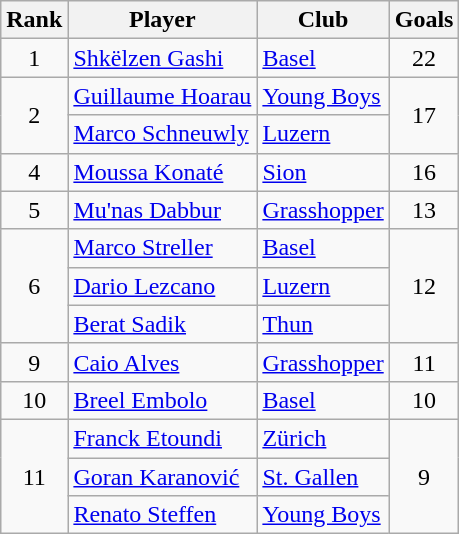<table class="wikitable">
<tr>
<th>Rank</th>
<th>Player</th>
<th>Club</th>
<th>Goals</th>
</tr>
<tr>
<td align="center">1</td>
<td> <a href='#'>Shkëlzen Gashi</a></td>
<td><a href='#'>Basel</a></td>
<td style="text-align:center;">22</td>
</tr>
<tr>
<td rowspan="2" align="center">2</td>
<td> <a href='#'>Guillaume Hoarau</a></td>
<td><a href='#'>Young Boys</a></td>
<td rowspan="2" style="text-align:center;">17</td>
</tr>
<tr>
<td> <a href='#'>Marco Schneuwly</a></td>
<td><a href='#'>Luzern</a></td>
</tr>
<tr>
<td align="center">4</td>
<td> <a href='#'>Moussa Konaté</a></td>
<td><a href='#'>Sion</a></td>
<td style="text-align:center;">16</td>
</tr>
<tr>
<td align="center">5</td>
<td> <a href='#'>Mu'nas Dabbur</a></td>
<td><a href='#'>Grasshopper</a></td>
<td style="text-align:center;">13</td>
</tr>
<tr>
<td rowspan="3" align="center">6</td>
<td> <a href='#'>Marco Streller</a></td>
<td><a href='#'>Basel</a></td>
<td rowspan="3" style="text-align:center;">12</td>
</tr>
<tr>
<td> <a href='#'>Dario Lezcano</a></td>
<td><a href='#'>Luzern</a></td>
</tr>
<tr>
<td> <a href='#'>Berat Sadik</a></td>
<td><a href='#'>Thun</a></td>
</tr>
<tr>
<td align="center">9</td>
<td> <a href='#'>Caio Alves</a></td>
<td><a href='#'>Grasshopper</a></td>
<td style="text-align:center;">11</td>
</tr>
<tr>
<td align="center">10</td>
<td> <a href='#'>Breel Embolo</a></td>
<td><a href='#'>Basel</a></td>
<td style="text-align:center;">10</td>
</tr>
<tr>
<td rowspan="3" align="center">11</td>
<td> <a href='#'>Franck Etoundi</a></td>
<td><a href='#'>Zürich</a></td>
<td rowspan="3" style="text-align:center;">9</td>
</tr>
<tr>
<td> <a href='#'>Goran Karanović</a></td>
<td><a href='#'>St. Gallen</a></td>
</tr>
<tr>
<td> <a href='#'>Renato Steffen</a></td>
<td><a href='#'>Young Boys</a></td>
</tr>
</table>
